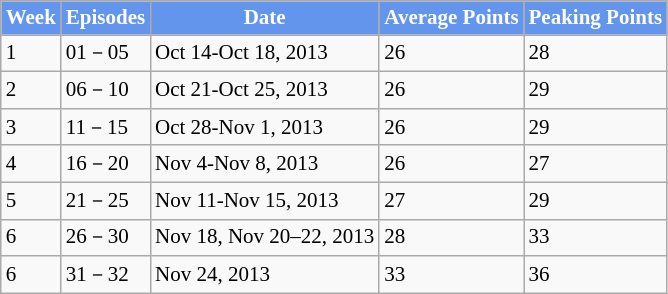<table class="wikitable" style="font-size:14px;">
<tr style="background:cornflowerblue; color:white" align="center">
<td><strong>Week</strong></td>
<td><strong>Episodes</strong></td>
<td><strong>Date</strong></td>
<td><strong>Average Points</strong></td>
<td><strong>Peaking Points</strong></td>
</tr>
<tr>
<td>1</td>
<td>01－05</td>
<td>Oct 14-Oct 18, 2013</td>
<td>26</td>
<td>28</td>
</tr>
<tr>
<td>2</td>
<td>06－10</td>
<td>Oct 21-Oct 25, 2013</td>
<td>26</td>
<td>29</td>
</tr>
<tr>
<td>3</td>
<td>11－15</td>
<td>Oct 28-Nov 1, 2013</td>
<td>26</td>
<td>29</td>
</tr>
<tr>
<td>4</td>
<td>16－20</td>
<td>Nov 4-Nov 8, 2013</td>
<td>26</td>
<td>27</td>
</tr>
<tr>
<td>5</td>
<td>21－25</td>
<td>Nov 11-Nov 15, 2013</td>
<td>27</td>
<td>29</td>
</tr>
<tr>
<td>6</td>
<td>26－30</td>
<td>Nov 18, Nov 20–22, 2013</td>
<td>28</td>
<td>33</td>
</tr>
<tr>
<td>6</td>
<td>31－32</td>
<td>Nov 24, 2013</td>
<td>33</td>
<td>36</td>
</tr>
</table>
